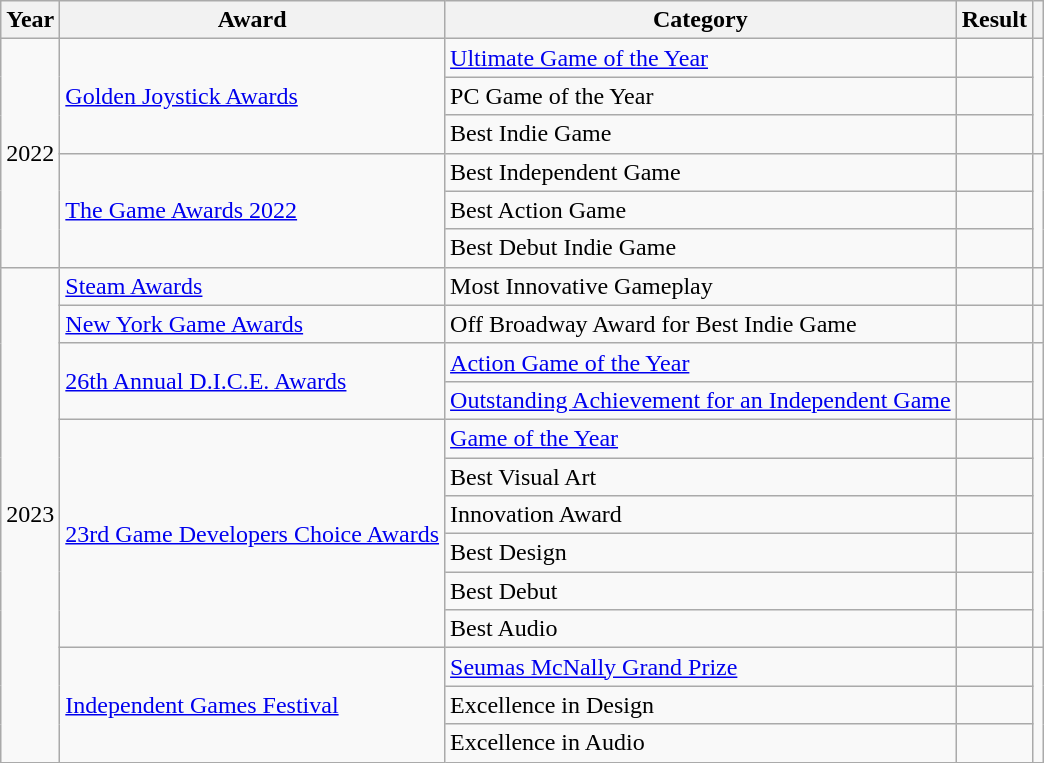<table class="wikitable sortable">
<tr>
<th scope="col">Year</th>
<th scope="col">Award</th>
<th scope="col">Category</th>
<th scope="col">Result</th>
<th scope="col" class="unsortable"></th>
</tr>
<tr>
<td rowspan="6" style="text-align:center;">2022</td>
<td rowspan="3"><a href='#'>Golden Joystick Awards</a></td>
<td><a href='#'>Ultimate Game of the Year</a></td>
<td></td>
<td style="text-align:center;" rowspan="3"></td>
</tr>
<tr>
<td>PC Game of the Year</td>
<td></td>
</tr>
<tr>
<td>Best Indie Game</td>
<td></td>
</tr>
<tr>
<td rowspan="3"><a href='#'>The Game Awards 2022</a></td>
<td>Best Independent Game</td>
<td></td>
<td style="text-align:center;" rowspan="3"></td>
</tr>
<tr>
<td>Best Action Game</td>
<td></td>
</tr>
<tr>
<td>Best Debut Indie Game</td>
<td></td>
</tr>
<tr>
<td rowspan="13" style="text-align:center;">2023</td>
<td><a href='#'>Steam Awards</a></td>
<td>Most Innovative Gameplay</td>
<td></td>
<td style="text-align:center;"></td>
</tr>
<tr>
<td><a href='#'>New York Game Awards</a></td>
<td>Off Broadway Award for Best Indie Game</td>
<td></td>
<td style="text-align:center;"></td>
</tr>
<tr>
<td rowspan="2"><a href='#'>26th Annual D.I.C.E. Awards</a></td>
<td><a href='#'>Action Game of the Year</a></td>
<td></td>
<td style="text-align:center;" rowspan="2"></td>
</tr>
<tr>
<td><a href='#'>Outstanding Achievement for an Independent Game</a></td>
<td></td>
</tr>
<tr>
<td rowspan="6"><a href='#'>23rd Game Developers Choice Awards</a></td>
<td><a href='#'>Game of the Year</a></td>
<td></td>
<td style="text-align:center;" rowspan="6"></td>
</tr>
<tr>
<td>Best Visual Art</td>
<td></td>
</tr>
<tr>
<td>Innovation Award</td>
<td></td>
</tr>
<tr>
<td>Best Design</td>
<td></td>
</tr>
<tr>
<td>Best Debut</td>
<td></td>
</tr>
<tr>
<td>Best Audio</td>
<td></td>
</tr>
<tr>
<td rowspan="3"><a href='#'>Independent Games Festival</a></td>
<td><a href='#'>Seumas McNally Grand Prize</a></td>
<td></td>
<td style="text-align:center;" rowspan="3"></td>
</tr>
<tr>
<td>Excellence in Design</td>
<td></td>
</tr>
<tr>
<td>Excellence in Audio</td>
<td></td>
</tr>
</table>
